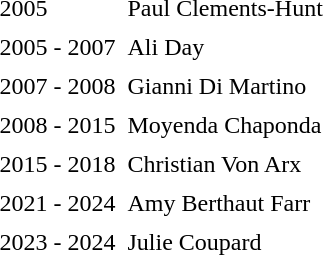<table cellpadding="3">
<tr>
<td>2005</td>
<td>Paul Clements-Hunt </td>
<td></td>
</tr>
<tr>
<td>2005 - 2007</td>
<td>Ali Day </td>
<td></td>
</tr>
<tr>
<td>2007 - 2008</td>
<td>Gianni Di Martino </td>
<td></td>
</tr>
<tr>
<td>2008 - 2015</td>
<td>Moyenda Chaponda </td>
<td></td>
</tr>
<tr>
<td>2015 - 2018</td>
<td>Christian Von Arx </td>
<td></td>
</tr>
<tr>
<td>2021 - 2024</td>
<td>Amy Berthaut Farr </td>
<td></td>
</tr>
<tr>
<td>2023 - 2024</td>
<td>Julie Coupard </td>
<td></td>
</tr>
</table>
